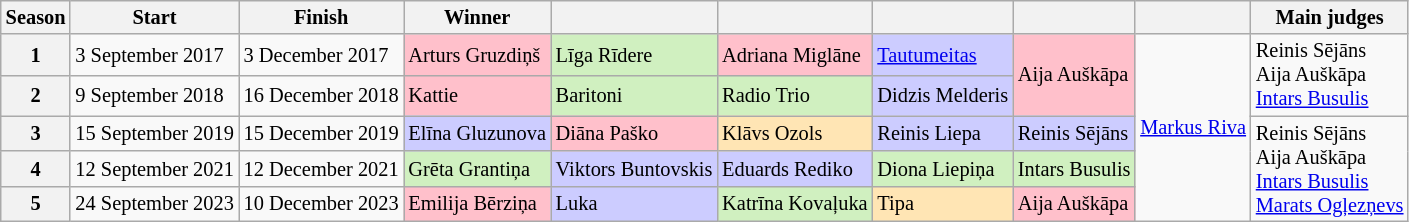<table class="wikitable" style="font-size:85%;">
<tr>
<th scope="col">Season</th>
<th scope="col">Start</th>
<th scope="col">Finish</th>
<th scope="col">Winner</th>
<th scope="col"></th>
<th scope="col"></th>
<th scope="col"></th>
<th scope="col"></th>
<th scope="col"></th>
<th scope="col">Main judges</th>
</tr>
<tr>
<th scope="row">1</th>
<td>3 September 2017</td>
<td>3 December 2017</td>
<td bgcolor="pink">Arturs Gruzdiņš</td>
<td bgcolor="#d0f0c0">Līga Rīdere</td>
<td bgcolor="pink">Adriana Miglāne</td>
<td bgcolor="#ccf"><a href='#'>Tautumeitas</a></td>
<td rowspan="2" bgcolor="pink">Aija Auškāpa</td>
<td rowspan="5"><a href='#'>Markus Riva</a></td>
<td rowspan="2">Reinis Sējāns<br>Aija Auškāpa<br><a href='#'>Intars Busulis</a></td>
</tr>
<tr>
<th scope="row">2</th>
<td>9 September 2018</td>
<td>16 December 2018</td>
<td bgcolor="pink">Kattie</td>
<td bgcolor="#D0f0c0">Baritoni</td>
<td bgcolor="#d0f0c0">Radio Trio</td>
<td bgcolor="#ccf">Didzis Melderis</td>
</tr>
<tr>
<th scope="row">3</th>
<td>15 September 2019</td>
<td>15 December 2019</td>
<td bgcolor="#ccf">Elīna Gluzunova</td>
<td bgcolor="Pink">Diāna Paško</td>
<td bgcolor="#Ffe5b4">Klāvs Ozols</td>
<td bgcolor="#ccf">Reinis Liepa</td>
<td bgcolor="#ccf">Reinis Sējāns</td>
<td rowspan="3">Reinis Sējāns<br>Aija Auškāpa<br><a href='#'>Intars Busulis</a><br><a href='#'>Marats Ogļezņevs</a></td>
</tr>
<tr>
<th scope="row">4</th>
<td>12 September 2021</td>
<td>12 December 2021</td>
<td bgcolor="#D0f0c0">Grēta Grantiņa</td>
<td bgcolor="#ccf">Viktors Buntovskis</td>
<td bgcolor="#ccf">Eduards Rediko</td>
<td bgcolor="#D0f0c0">Diona Liepiņa</td>
<td bgcolor="#D0f0c0">Intars Busulis</td>
</tr>
<tr>
<th scope="row">5</th>
<td>24 September 2023</td>
<td>10 December 2023</td>
<td bgcolor="Pink">Emilija Bērziņa</td>
<td bgcolor="#ccf">Luka</td>
<td bgcolor="#D0f0c0">Katrīna Kovaļuka</td>
<td bgcolor="#Ffe5b4">Tipa</td>
<td bgcolor="Pink">Aija Auškāpa</td>
</tr>
</table>
